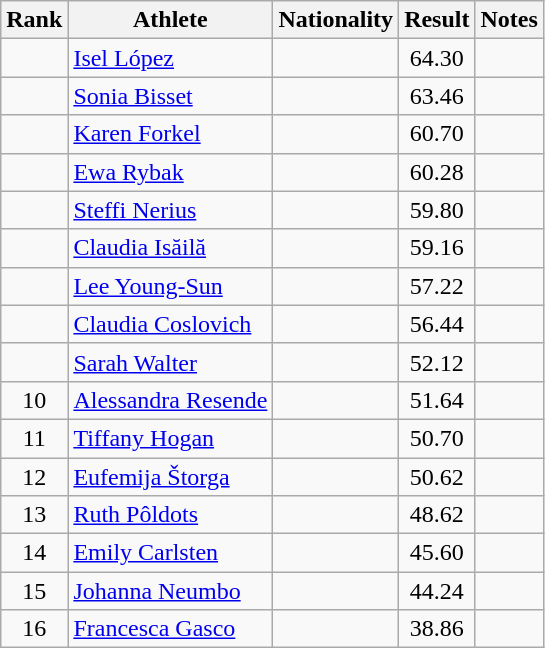<table class="wikitable sortable" style="text-align:center">
<tr>
<th>Rank</th>
<th>Athlete</th>
<th>Nationality</th>
<th>Result</th>
<th>Notes</th>
</tr>
<tr>
<td></td>
<td align=left><a href='#'>Isel López</a></td>
<td align=left></td>
<td>64.30</td>
<td></td>
</tr>
<tr>
<td></td>
<td align=left><a href='#'>Sonia Bisset</a></td>
<td align=left></td>
<td>63.46</td>
<td></td>
</tr>
<tr>
<td></td>
<td align=left><a href='#'>Karen Forkel</a></td>
<td align=left></td>
<td>60.70</td>
<td></td>
</tr>
<tr>
<td></td>
<td align=left><a href='#'>Ewa Rybak</a></td>
<td align=left></td>
<td>60.28</td>
<td></td>
</tr>
<tr>
<td></td>
<td align=left><a href='#'>Steffi Nerius</a></td>
<td align=left></td>
<td>59.80</td>
<td></td>
</tr>
<tr>
<td></td>
<td align=left><a href='#'>Claudia Isăilă</a></td>
<td align=left></td>
<td>59.16</td>
<td></td>
</tr>
<tr>
<td></td>
<td align=left><a href='#'>Lee Young-Sun</a></td>
<td align=left></td>
<td>57.22</td>
<td></td>
</tr>
<tr>
<td></td>
<td align=left><a href='#'>Claudia Coslovich</a></td>
<td align=left></td>
<td>56.44</td>
<td></td>
</tr>
<tr>
<td></td>
<td align=left><a href='#'>Sarah Walter</a></td>
<td align=left></td>
<td>52.12</td>
<td></td>
</tr>
<tr>
<td>10</td>
<td align=left><a href='#'>Alessandra Resende</a></td>
<td align=left></td>
<td>51.64</td>
<td></td>
</tr>
<tr>
<td>11</td>
<td align=left><a href='#'>Tiffany Hogan</a></td>
<td align=left></td>
<td>50.70</td>
<td></td>
</tr>
<tr>
<td>12</td>
<td align=left><a href='#'>Eufemija Štorga</a></td>
<td align=left></td>
<td>50.62</td>
<td></td>
</tr>
<tr>
<td>13</td>
<td align=left><a href='#'>Ruth Pôldots</a></td>
<td align=left></td>
<td>48.62</td>
<td></td>
</tr>
<tr>
<td>14</td>
<td align=left><a href='#'>Emily Carlsten</a></td>
<td align=left></td>
<td>45.60</td>
<td></td>
</tr>
<tr>
<td>15</td>
<td align=left><a href='#'>Johanna Neumbo</a></td>
<td align=left></td>
<td>44.24</td>
<td></td>
</tr>
<tr>
<td>16</td>
<td align=left><a href='#'>Francesca Gasco</a></td>
<td align=left></td>
<td>38.86</td>
<td></td>
</tr>
</table>
